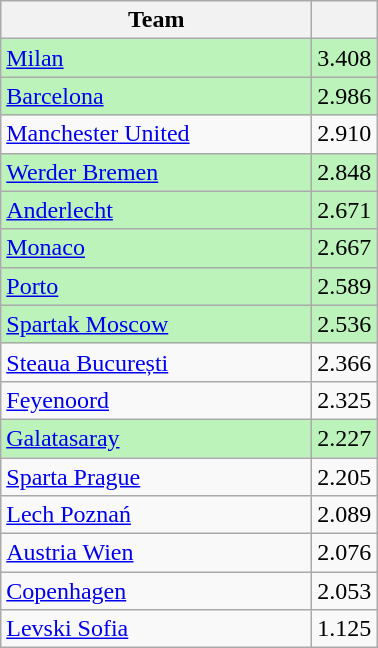<table class="wikitable">
<tr>
<th width=200>Team</th>
<th></th>
</tr>
<tr bgcolor=#BBF3BB>
<td> <a href='#'>Milan</a></td>
<td align=right>3.408</td>
</tr>
<tr bgcolor=#BBF3BB>
<td> <a href='#'>Barcelona</a></td>
<td align=right>2.986</td>
</tr>
<tr>
<td> <a href='#'>Manchester United</a></td>
<td align=right>2.910</td>
</tr>
<tr bgcolor=#BBF3BB>
<td> <a href='#'>Werder Bremen</a></td>
<td align=right>2.848</td>
</tr>
<tr bgcolor=#BBF3BB>
<td> <a href='#'>Anderlecht</a></td>
<td align=right>2.671</td>
</tr>
<tr bgcolor=#BBF3BB>
<td> <a href='#'>Monaco</a></td>
<td align=right>2.667</td>
</tr>
<tr bgcolor=#BBF3BB>
<td> <a href='#'>Porto</a></td>
<td align=right>2.589</td>
</tr>
<tr bgcolor=#BBF3BB>
<td> <a href='#'>Spartak Moscow</a></td>
<td align=right>2.536</td>
</tr>
<tr>
<td> <a href='#'>Steaua București</a></td>
<td align=right>2.366</td>
</tr>
<tr>
<td> <a href='#'>Feyenoord</a></td>
<td align=right>2.325</td>
</tr>
<tr bgcolor=#BBF3BB>
<td> <a href='#'>Galatasaray</a></td>
<td align=right>2.227</td>
</tr>
<tr>
<td> <a href='#'>Sparta Prague</a></td>
<td align=right>2.205</td>
</tr>
<tr>
<td> <a href='#'>Lech Poznań</a></td>
<td align=right>2.089</td>
</tr>
<tr>
<td> <a href='#'>Austria Wien</a></td>
<td align=right>2.076</td>
</tr>
<tr>
<td> <a href='#'>Copenhagen</a></td>
<td align=right>2.053</td>
</tr>
<tr>
<td> <a href='#'>Levski Sofia</a></td>
<td align=right>1.125</td>
</tr>
</table>
